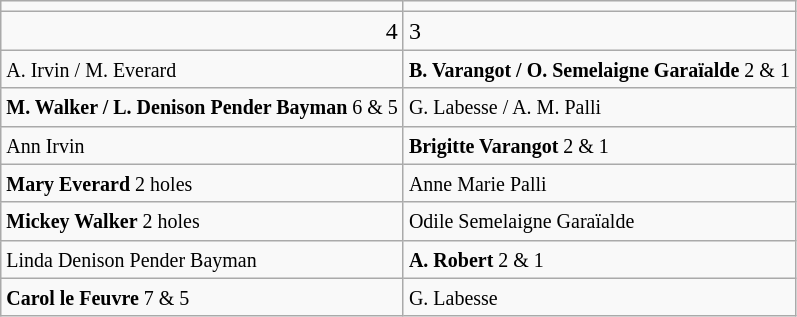<table class="wikitable">
<tr>
<td align=centerwidth="180"></td>
<td align=centerwidth="180"></td>
</tr>
<tr>
<td align="right">4</td>
<td>3</td>
</tr>
<tr>
<td><small>A. Irvin / M. Everard</small></td>
<td><small><strong>B. Varangot / O. Semelaigne Garaïalde</strong> 2 & 1</small></td>
</tr>
<tr>
<td><small><strong>M. Walker / L. Denison Pender Bayman</strong> 6 & 5</small></td>
<td><small>G. Labesse / A. M. Palli</small></td>
</tr>
<tr>
<td><small>Ann Irvin</small></td>
<td><small><strong>Brigitte Varangot</strong> 2 & 1</small></td>
</tr>
<tr>
<td><small><strong>Mary Everard</strong> 2 holes</small></td>
<td><small>Anne Marie Palli</small></td>
</tr>
<tr>
<td><small><strong>Mickey Walker</strong> 2 holes</small></td>
<td><small>Odile Semelaigne Garaïalde</small></td>
</tr>
<tr>
<td><small>Linda Denison Pender Bayman</small></td>
<td><small><strong>A. Robert</strong> 2 & 1</small></td>
</tr>
<tr>
<td><small><strong>Carol le Feuvre</strong> 7 & 5</small></td>
<td><small>G. Labesse</small></td>
</tr>
</table>
